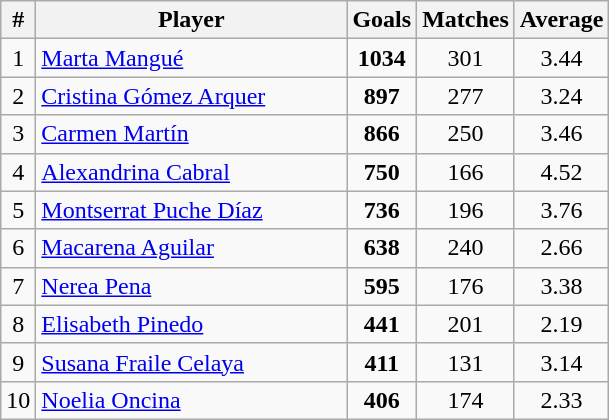<table class="wikitable sortable" style="text-align:center">
<tr>
<th>#</th>
<th width=200px>Player</th>
<th>Goals</th>
<th>Matches</th>
<th>Average</th>
</tr>
<tr>
<td>1</td>
<td align="left"><a href='#'>Marta Mangué</a></td>
<td><strong>1034</strong></td>
<td>301</td>
<td>3.44</td>
</tr>
<tr>
<td>2</td>
<td align="left"><a href='#'>Cristina Gómez Arquer</a></td>
<td><strong>897</strong></td>
<td>277</td>
<td>3.24</td>
</tr>
<tr>
<td>3</td>
<td align="left"><a href='#'>Carmen Martín</a></td>
<td><strong>866</strong></td>
<td>250</td>
<td>3.46</td>
</tr>
<tr>
<td>4</td>
<td align="left"><a href='#'>Alexandrina Cabral</a></td>
<td><strong>750</strong></td>
<td>166</td>
<td>4.52</td>
</tr>
<tr>
<td>5</td>
<td align="left"><a href='#'>Montserrat Puche Díaz</a></td>
<td><strong>736</strong></td>
<td>196</td>
<td>3.76</td>
</tr>
<tr>
<td>6</td>
<td align="left"><a href='#'>Macarena Aguilar</a></td>
<td><strong>638</strong></td>
<td>240</td>
<td>2.66</td>
</tr>
<tr>
<td>7</td>
<td align="left"><a href='#'>Nerea Pena</a></td>
<td><strong>595</strong></td>
<td>176</td>
<td>3.38</td>
</tr>
<tr>
<td>8</td>
<td align="left"><a href='#'>Elisabeth Pinedo</a></td>
<td><strong>441</strong></td>
<td>201</td>
<td>2.19</td>
</tr>
<tr>
<td>9</td>
<td align="left"><a href='#'>Susana Fraile Celaya</a></td>
<td><strong>411</strong></td>
<td>131</td>
<td>3.14</td>
</tr>
<tr>
<td>10</td>
<td align="left"><a href='#'>Noelia Oncina</a></td>
<td><strong>406</strong></td>
<td>174</td>
<td>2.33</td>
</tr>
</table>
